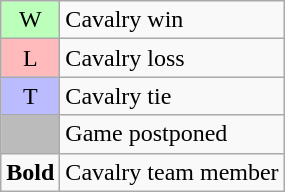<table class="wikitable">
<tr>
<td bgcolor=#bbffbb align=center>W</td>
<td>Cavalry win</td>
</tr>
<tr>
<td bgcolor=#ffbbbb align=center>L</td>
<td>Cavalry loss</td>
</tr>
<tr>
<td bgcolor=#bbbbff align=center>T</td>
<td>Cavalry tie</td>
</tr>
<tr>
<td bgcolor=#bbbbbb> </td>
<td>Game postponed</td>
</tr>
<tr>
<td align=center><strong>Bold</strong></td>
<td>Cavalry team member</td>
</tr>
</table>
